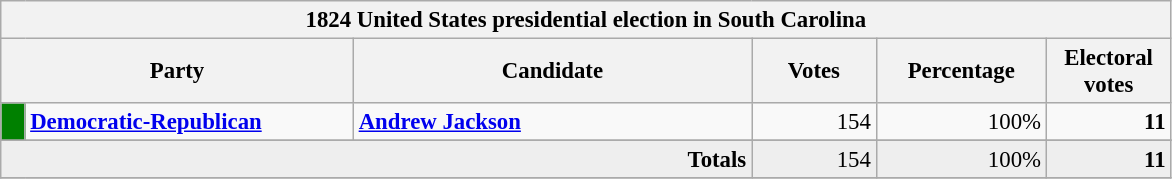<table class="wikitable" style="font-size: 95%;">
<tr>
<th colspan="6">1824 United States presidential election in South Carolina</th>
</tr>
<tr>
<th colspan="2" style="width: 15em">Party</th>
<th style="width: 17em">Candidate</th>
<th style="width: 5em">Votes</th>
<th style="width: 7em">Percentage</th>
<th style="width: 5em">Electoral votes</th>
</tr>
<tr>
<th style="background-color:#008000; width: 3px"></th>
<td style="width: 130px"><strong><a href='#'>Democratic-Republican</a></strong></td>
<td><strong><a href='#'>Andrew Jackson</a></strong></td>
<td align="right">154</td>
<td align="right">100%</td>
<td align="right"><strong>11</strong></td>
</tr>
<tr>
</tr>
<tr bgcolor="#EEEEEE">
<td colspan="3" align="right"><strong>Totals</strong></td>
<td align="right">154</td>
<td align="right">100%</td>
<td align="right"><strong>11</strong></td>
</tr>
<tr>
</tr>
</table>
